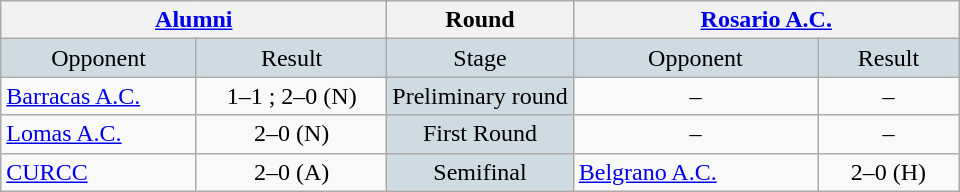<table class="wikitable" style="text-align:center;">
<tr>
<th colspan=3 width= 250px><a href='#'>Alumni</a></th>
<th>Round</th>
<th colspan=3 width= 250px><a href='#'>Rosario A.C.</a></th>
</tr>
<tr bgcolor= #CFDBE2>
<td>Opponent</td>
<td colspan=2>Result</td>
<td>Stage</td>
<td>Opponent</td>
<td colspan=2>Result</td>
</tr>
<tr>
<td align=left> <a href='#'>Barracas A.C.</a></td>
<td colspan=2>1–1 ; 2–0 (N)</td>
<td bgcolor= #CFDBE2>Preliminary round</td>
<td align=center>–</td>
<td colspan=2>–</td>
</tr>
<tr>
<td align=left> <a href='#'>Lomas A.C.</a></td>
<td colspan=2>2–0 (N)</td>
<td bgcolor= #CFDBE2>First Round</td>
<td align=center>–</td>
<td colspan=2>–</td>
</tr>
<tr>
<td align=left> <a href='#'>CURCC</a></td>
<td colspan=2>2–0 (A)</td>
<td bgcolor= #CFDBE2>Semifinal</td>
<td align=left> <a href='#'>Belgrano A.C.</a></td>
<td colspan=2>2–0 (H)</td>
</tr>
</table>
